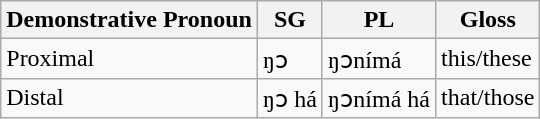<table class="wikitable">
<tr>
<th>Demonstrative Pronoun</th>
<th>SG</th>
<th>PL</th>
<th>Gloss</th>
</tr>
<tr>
<td>Proximal</td>
<td>ŋɔ</td>
<td>ŋɔnímá</td>
<td>this/these</td>
</tr>
<tr>
<td>Distal</td>
<td>ŋɔ há</td>
<td>ŋɔnímá há</td>
<td>that/those</td>
</tr>
</table>
